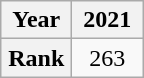<table class="wikitable alternance" style="text-align:center;">
<tr>
<th scope="col" width="40px" bgcolor="#DFDFDF">Year</th>
<th scope="col" width="40px" bgcolor="#DFDFDF">2021</th>
</tr>
<tr>
<th scope="row">Rank</th>
<td>263</td>
</tr>
</table>
